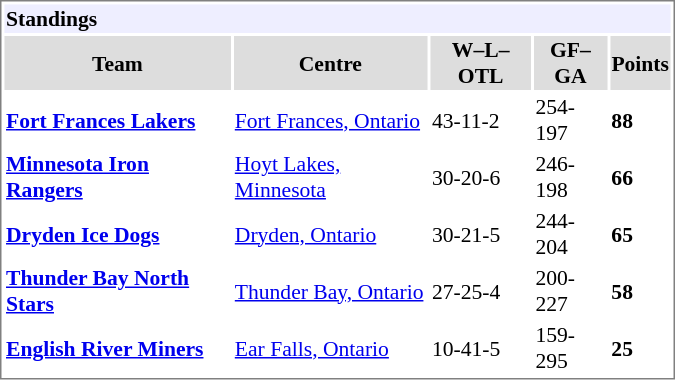<table cellpadding="0">
<tr align="left" style="vertical-align: top">
<td></td>
<td><br><table cellpadding="1" width="450px" style="font-size: 90%; border: 1px solid gray;">
<tr bgcolor="#eeeeff">
<td colspan="11"><strong>Standings</strong></td>
</tr>
<tr>
<th style="background: #DDDDDD;">Team</th>
<th style="background: #DDDDDD;">Centre</th>
<th style="background: #DDDDDD;">W–L–OTL</th>
<th style="background: #DDDDDD;">GF–GA</th>
<th style="background: #DDDDDD;">Points</th>
</tr>
<tr>
<td><strong><a href='#'>Fort Frances Lakers</a></strong></td>
<td><a href='#'>Fort Frances, Ontario</a></td>
<td>43-11-2</td>
<td>254-197</td>
<td><strong>88</strong></td>
</tr>
<tr>
<td><strong><a href='#'>Minnesota Iron Rangers</a></strong></td>
<td><a href='#'>Hoyt Lakes, Minnesota</a></td>
<td>30-20-6</td>
<td>246-198</td>
<td><strong>66</strong></td>
</tr>
<tr>
<td><strong><a href='#'>Dryden Ice Dogs</a></strong></td>
<td><a href='#'>Dryden, Ontario</a></td>
<td>30-21-5</td>
<td>244-204</td>
<td><strong>65</strong></td>
</tr>
<tr>
<td><strong><a href='#'>Thunder Bay North Stars</a></strong></td>
<td><a href='#'>Thunder Bay, Ontario</a></td>
<td>27-25-4</td>
<td>200-227</td>
<td><strong>58</strong></td>
</tr>
<tr>
<td><strong><a href='#'>English River Miners</a></strong></td>
<td><a href='#'>Ear Falls, Ontario</a></td>
<td>10-41-5</td>
<td>159-295</td>
<td><strong>25</strong></td>
</tr>
</table>
</td>
</tr>
</table>
